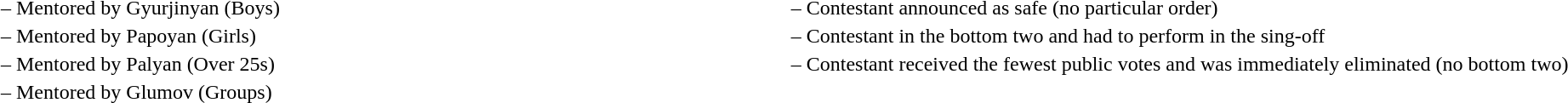<table>
<tr valign="top">
<td style="width:50%;"><br><table>
<tr valign="top">
<td> – Mentored by Gyurjinyan (Boys)</td>
</tr>
<tr valign="top">
<td> – Mentored by Papoyan (Girls)</td>
</tr>
<tr valign="top">
<td> – Mentored by Palyan (Over 25s)</td>
</tr>
<tr valign="top">
<td> – Mentored by Glumov (Groups)</td>
</tr>
</table>
</td>
<td style="width:50%;"><br><table>
<tr valign="top">
<td> – Contestant announced as safe (no particular order)</td>
</tr>
<tr valign="top">
<td> – Contestant in the bottom two and had to perform in the sing-off</td>
</tr>
<tr valign="top">
<td> – Contestant received the fewest public votes and was immediately eliminated (no bottom two)</td>
</tr>
</table>
</td>
</tr>
</table>
